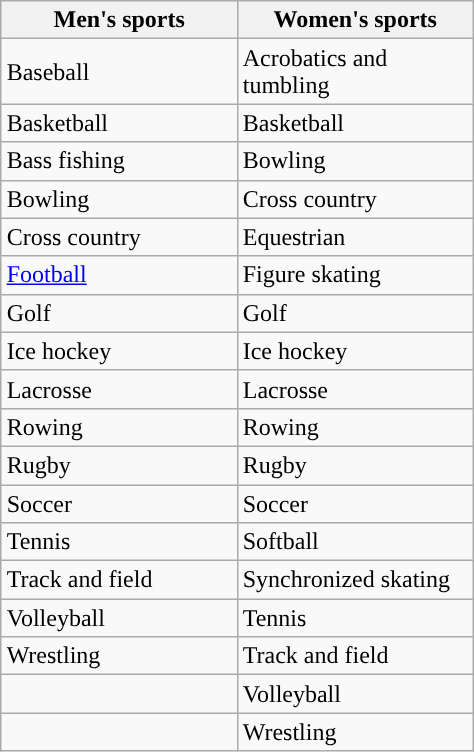<table class="wikitable"; style= "float:right; text-align: ">
<tr>
<th width=150px>Men's sports</th>
<th width=150px>Women's sports</th>
</tr>
<tr>
<td>Baseball</td>
<td>Acrobatics and tumbling</td>
</tr>
<tr>
<td>Basketball</td>
<td>Basketball</td>
</tr>
<tr>
<td>Bass fishing</td>
<td>Bowling</td>
</tr>
<tr>
<td>Bowling</td>
<td>Cross country</td>
</tr>
<tr>
<td>Cross country</td>
<td>Equestrian</td>
</tr>
<tr>
<td><a href='#'>Football</a></td>
<td>Figure skating</td>
</tr>
<tr>
<td>Golf</td>
<td>Golf</td>
</tr>
<tr>
<td>Ice hockey</td>
<td>Ice hockey</td>
</tr>
<tr>
<td>Lacrosse</td>
<td>Lacrosse</td>
</tr>
<tr>
<td>Rowing</td>
<td>Rowing</td>
</tr>
<tr>
<td>Rugby</td>
<td>Rugby</td>
</tr>
<tr>
<td>Soccer</td>
<td>Soccer</td>
</tr>
<tr>
<td>Tennis</td>
<td>Softball</td>
</tr>
<tr>
<td>Track and field</td>
<td>Synchronized skating</td>
</tr>
<tr>
<td>Volleyball</td>
<td>Tennis</td>
</tr>
<tr>
<td>Wrestling</td>
<td>Track and field</td>
</tr>
<tr>
<td></td>
<td>Volleyball</td>
</tr>
<tr>
<td></td>
<td>Wrestling</td>
</tr>
</table>
